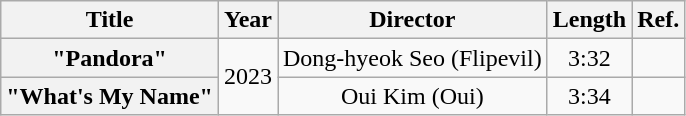<table class="wikitable plainrowheaders" style="text-align:center">
<tr>
<th scope="col">Title</th>
<th scope="col">Year</th>
<th scope="col">Director</th>
<th>Length</th>
<th scope="col">Ref.</th>
</tr>
<tr>
<th scope="row">"Pandora"</th>
<td rowspan="2">2023</td>
<td>Dong-hyeok Seo (Flipevil)</td>
<td>3:32</td>
<td></td>
</tr>
<tr>
<th scope="row">"What's My Name"</th>
<td>Oui Kim (Oui)</td>
<td>3:34</td>
<td></td>
</tr>
</table>
